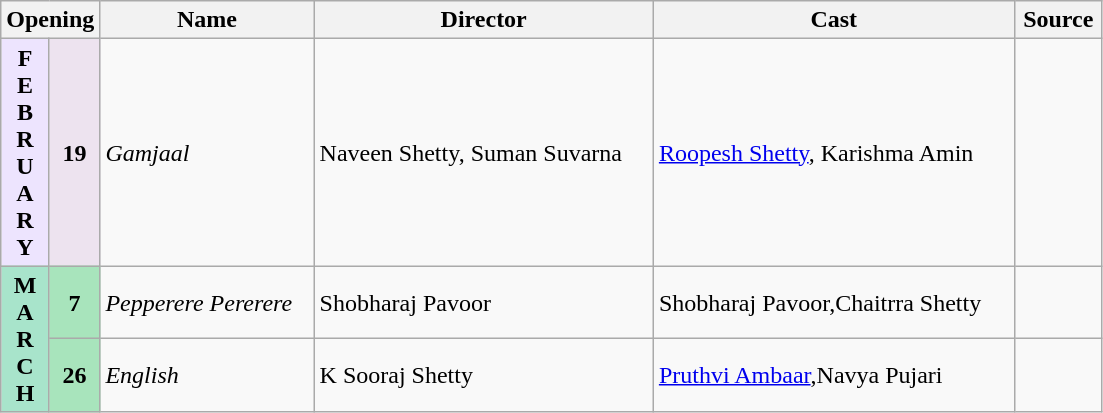<table class="wikitable sortable">
<tr>
<th colspan="2" style="width:9%;">Opening</th>
<th>Name</th>
<th>Director</th>
<th>Cast</th>
<th>Source</th>
</tr>
<tr February!>
<td rowspan="1" style="text-align:center;background:#ede4fe;"><strong>F<br>E<br>B<br>R<br>U<br>A<br>R<br>Y</strong></td>
<td rowspan="1" style="text-align:center; background:#ede3ef;"><strong>19</strong></td>
<td><em>Gamjaal</em></td>
<td>Naveen Shetty, Suman Suvarna</td>
<td><a href='#'>Roopesh Shetty</a>, Karishma Amin</td>
<td><br></td>
</tr>
<tr March!>
<td rowspan="2" style="text-align:center;background:#a8e4cb;"><strong>M<br>A<br>R<br>C<br>H</strong></td>
<td rowspan="1" style="text-align:center; background:#a8e4bc;"><strong>7</strong></td>
<td><em>Pepperere Pererere</em></td>
<td>Shobharaj Pavoor</td>
<td>Shobharaj Pavoor,Chaitrra Shetty</td>
<td><br></td>
</tr>
<tr>
<td rowspan="1" style="text-align:center; background:#a8e4bc;"><strong>26</strong></td>
<td><em>English</em></td>
<td>K Sooraj Shetty</td>
<td><a href='#'>Pruthvi Ambaar</a>,Navya Pujari</td>
<td><br></td>
</tr>
</table>
